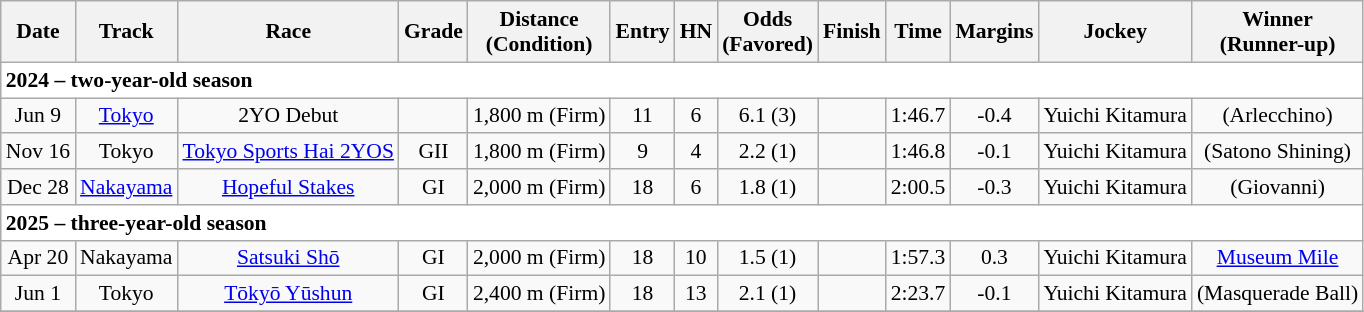<table class="wikitable" style="border-collapse: collapse; font-size: 90%; text-align: center; white-space: nowrap">
<tr>
<th>Date</th>
<th>Track</th>
<th>Race</th>
<th>Grade</th>
<th>Distance<br>(Condition)</th>
<th>Entry</th>
<th>HN</th>
<th>Odds<br>(Favored)</th>
<th>Finish</th>
<th>Time</th>
<th>Margins</th>
<th>Jockey</th>
<th>Winner<br>(Runner-up)</th>
</tr>
<tr style="background-color:white">
<td colspan="13" align="left"><strong>2024 – two-year-old season</strong></td>
</tr>
<tr>
<td>Jun 9</td>
<td><a href='#'>Tokyo</a></td>
<td>2YO Debut</td>
<td></td>
<td>1,800 m (Firm)</td>
<td>11</td>
<td>6</td>
<td>6.1 (3)</td>
<td></td>
<td>1:46.7</td>
<td>-0.4</td>
<td>Yuichi Kitamura</td>
<td>(Arlecchino)</td>
</tr>
<tr>
<td>Nov 16</td>
<td>Tokyo</td>
<td><a href='#'>Tokyo Sports Hai 2YOS</a></td>
<td>GII</td>
<td>1,800 m (Firm)</td>
<td>9</td>
<td>4</td>
<td>2.2 (1)</td>
<td></td>
<td>1:46.8</td>
<td>-0.1</td>
<td>Yuichi Kitamura</td>
<td>(Satono Shining)</td>
</tr>
<tr>
<td>Dec 28</td>
<td><a href='#'>Nakayama</a></td>
<td><a href='#'>Hopeful Stakes</a></td>
<td>GI</td>
<td>2,000 m (Firm)</td>
<td>18</td>
<td>6</td>
<td>1.8 (1)</td>
<td></td>
<td>2:00.5</td>
<td>-0.3</td>
<td>Yuichi Kitamura</td>
<td>(Giovanni)</td>
</tr>
<tr style="background-color:white">
<td colspan="13" align="left"><strong>2025 – three-year-old season</strong></td>
</tr>
<tr>
<td>Apr 20</td>
<td>Nakayama</td>
<td><a href='#'>Satsuki Shō</a></td>
<td>GI</td>
<td>2,000 m (Firm)</td>
<td>18</td>
<td>10</td>
<td>1.5 (1)</td>
<td></td>
<td>1:57.3</td>
<td>0.3</td>
<td>Yuichi Kitamura</td>
<td><a href='#'>Museum Mile</a></td>
</tr>
<tr>
<td>Jun 1</td>
<td>Tokyo</td>
<td><a href='#'>Tōkyō Yūshun</a></td>
<td>GI</td>
<td>2,400 m (Firm)</td>
<td>18</td>
<td>13</td>
<td>2.1 (1)</td>
<td></td>
<td>2:23.7</td>
<td>-0.1</td>
<td>Yuichi Kitamura</td>
<td>(Masquerade Ball)</td>
</tr>
<tr>
</tr>
</table>
